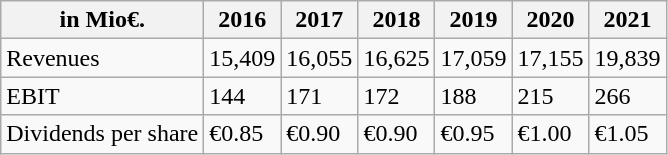<table class="wikitable">
<tr>
<th>in Mio€.</th>
<th>2016</th>
<th>2017</th>
<th>2018</th>
<th>2019</th>
<th>2020</th>
<th>2021</th>
</tr>
<tr>
<td>Revenues</td>
<td>15,409</td>
<td>16,055</td>
<td>16,625</td>
<td>17,059</td>
<td>17,155</td>
<td>19,839</td>
</tr>
<tr>
<td>EBIT</td>
<td>144</td>
<td>171</td>
<td>172</td>
<td>188</td>
<td>215</td>
<td>266</td>
</tr>
<tr>
<td>Dividends per share</td>
<td>€0.85</td>
<td>€0.90</td>
<td>€0.90</td>
<td>€0.95</td>
<td>€1.00</td>
<td>€1.05</td>
</tr>
</table>
